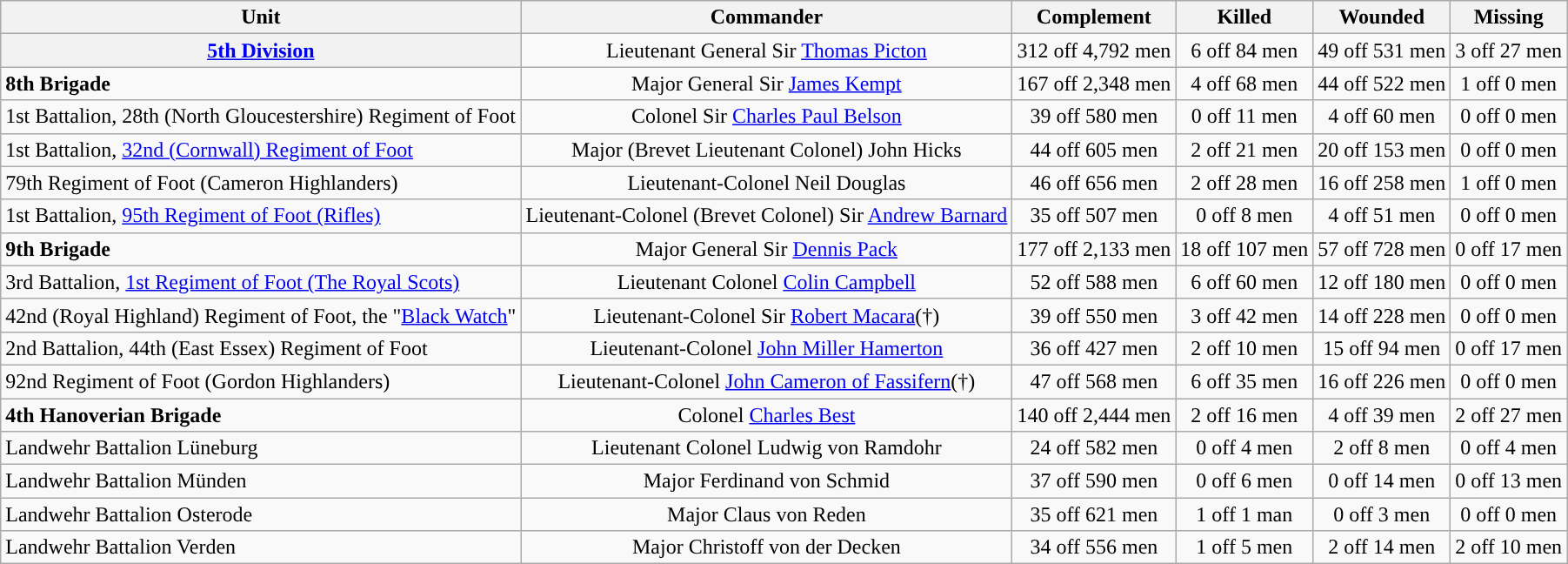<table class="wikitable">
<tr>
<th>Unit</th>
<th>Commander</th>
<th>Complement</th>
<th>Killed</th>
<th>Wounded</th>
<th>Missing</th>
</tr>
<tr>
<th colspan="1" bgcolor="#f9f9f9;"><a href='#'>5th Division</a></th>
<td align="center">Lieutenant General Sir <a href='#'>Thomas Picton</a></td>
<td align="center">312 off 4,792 men</td>
<td align="center">6 off 84 men</td>
<td align="center">49 off 531 men</td>
<td align="center">3 off 27 men</td>
</tr>
<tr>
<td><strong>8th Brigade</strong></td>
<td align="center">Major General Sir <a href='#'>James Kempt</a></td>
<td align="center">167 off 2,348 men</td>
<td align="center">4 off 68 men</td>
<td align="center">44 off 522 men</td>
<td align="center">1 off 0 men</td>
</tr>
<tr>
<td>1st Battalion, 28th (North Gloucestershire) Regiment of Foot</td>
<td align="center">Colonel Sir <a href='#'>Charles Paul Belson</a> </td>
<td align="center">39 off 580 men</td>
<td align="center">0 off 11 men</td>
<td align="center">4 off 60 men</td>
<td align="center">0 off 0 men</td>
</tr>
<tr>
<td>1st Battalion, <a href='#'>32nd (Cornwall) Regiment of Foot</a></td>
<td align="center">Major (Brevet Lieutenant Colonel) John Hicks</td>
<td align="center">44 off 605 men</td>
<td align="center">2 off 21 men</td>
<td align="center">20 off 153 men</td>
<td align="center">0 off 0 men</td>
</tr>
<tr>
<td>79th Regiment of Foot (Cameron Highlanders)</td>
<td align="center">Lieutenant-Colonel Neil Douglas</td>
<td align="center">46 off 656 men</td>
<td align="center">2 off 28 men</td>
<td align="center">16 off 258 men</td>
<td align="center">1 off 0 men</td>
</tr>
<tr>
<td>1st Battalion, <a href='#'>95th Regiment of Foot (Rifles)</a></td>
<td align="center">Lieutenant-Colonel (Brevet Colonel) Sir <a href='#'>Andrew Barnard</a></td>
<td align="center">35 off 507 men</td>
<td align="center">0 off 8 men</td>
<td align="center">4 off 51 men</td>
<td align="center">0 off 0 men</td>
</tr>
<tr>
<td><strong>9th Brigade</strong></td>
<td align="center">Major General Sir <a href='#'>Dennis Pack</a></td>
<td align="center">177 off 2,133 men</td>
<td align="center">18 off 107 men</td>
<td align="center">57 off 728 men</td>
<td align="center">0 off 17 men</td>
</tr>
<tr>
<td>3rd Battalion, <a href='#'>1st Regiment of Foot (The Royal Scots)</a></td>
<td align="center">Lieutenant Colonel <a href='#'>Colin Campbell</a></td>
<td align="center">52 off 588 men</td>
<td align="center">6 off 60 men</td>
<td align="center">12 off 180 men</td>
<td align="center">0 off 0 men</td>
</tr>
<tr>
<td>42nd (Royal Highland) Regiment of Foot, the "<a href='#'>Black Watch</a>"</td>
<td align="center">Lieutenant-Colonel Sir <a href='#'>Robert Macara</a>(†) </td>
<td align="center">39 off 550 men</td>
<td align="center">3 off 42 men</td>
<td align="center">14 off 228 men</td>
<td align="center">0 off 0 men</td>
</tr>
<tr>
<td>2nd Battalion, 44th (East Essex) Regiment of Foot</td>
<td align="center">Lieutenant-Colonel <a href='#'>John Miller Hamerton</a></td>
<td align="center">36 off 427 men</td>
<td align="center">2 off 10 men</td>
<td align="center">15 off 94 men</td>
<td align="center">0 off 17 men</td>
</tr>
<tr>
<td>92nd Regiment of Foot (Gordon Highlanders)</td>
<td align="center">Lieutenant-Colonel <a href='#'>John Cameron of Fassifern</a>(†)</td>
<td align="center">47 off 568 men</td>
<td align="center">6 off 35 men</td>
<td align="center">16 off 226 men</td>
<td align="center">0 off 0 men</td>
</tr>
<tr>
<td><strong>4th Hanoverian Brigade</strong></td>
<td align="center">Colonel <a href='#'>Charles Best</a></td>
<td align="center">140 off 2,444 men</td>
<td align="center">2 off 16 men</td>
<td align="center">4 off 39 men</td>
<td align="center">2 off 27 men</td>
</tr>
<tr>
<td>Landwehr Battalion Lüneburg</td>
<td align="center">Lieutenant Colonel Ludwig von Ramdohr</td>
<td align="center">24 off 582 men</td>
<td align="center">0 off 4 men</td>
<td align="center">2 off 8 men</td>
<td align="center">0 off 4 men</td>
</tr>
<tr>
<td>Landwehr Battalion Münden</td>
<td align="center">Major Ferdinand von Schmid</td>
<td align="center">37 off 590 men</td>
<td align="center">0 off 6 men</td>
<td align="center">0 off 14 men</td>
<td align="center">0 off 13 men</td>
</tr>
<tr>
<td>Landwehr Battalion Osterode</td>
<td align="center">Major Claus von Reden</td>
<td align="center">35 off 621 men</td>
<td align="center">1 off 1 man</td>
<td align="center">0 off 3 men</td>
<td align="center">0 off 0 men</td>
</tr>
<tr>
<td>Landwehr Battalion Verden</td>
<td align="center">Major Christoff von der Decken</td>
<td align="center">34 off 556 men</td>
<td align="center">1 off 5 men</td>
<td align="center">2 off 14 men</td>
<td align="center">2 off 10 men</td>
</tr>
</table>
